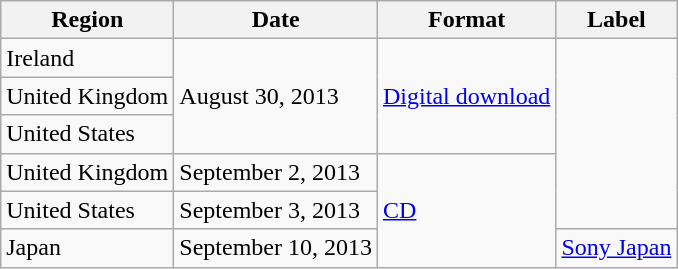<table class="wikitable plainrowheaders sortable">
<tr>
<th scope="column">Region</th>
<th>Date</th>
<th>Format</th>
<th>Label</th>
</tr>
<tr>
<td>Ireland</td>
<td rowspan="3">August 30, 2013</td>
<td rowspan="3"><a href='#'>Digital download</a></td>
<td rowspan="5"></td>
</tr>
<tr>
<td>United Kingdom</td>
</tr>
<tr>
<td>United States</td>
</tr>
<tr>
<td>United Kingdom</td>
<td>September 2, 2013</td>
<td rowspan="3"><a href='#'>CD</a></td>
</tr>
<tr>
<td>United States</td>
<td>September 3, 2013</td>
</tr>
<tr>
<td>Japan</td>
<td>September 10, 2013</td>
<td><a href='#'>Sony Japan</a></td>
</tr>
</table>
